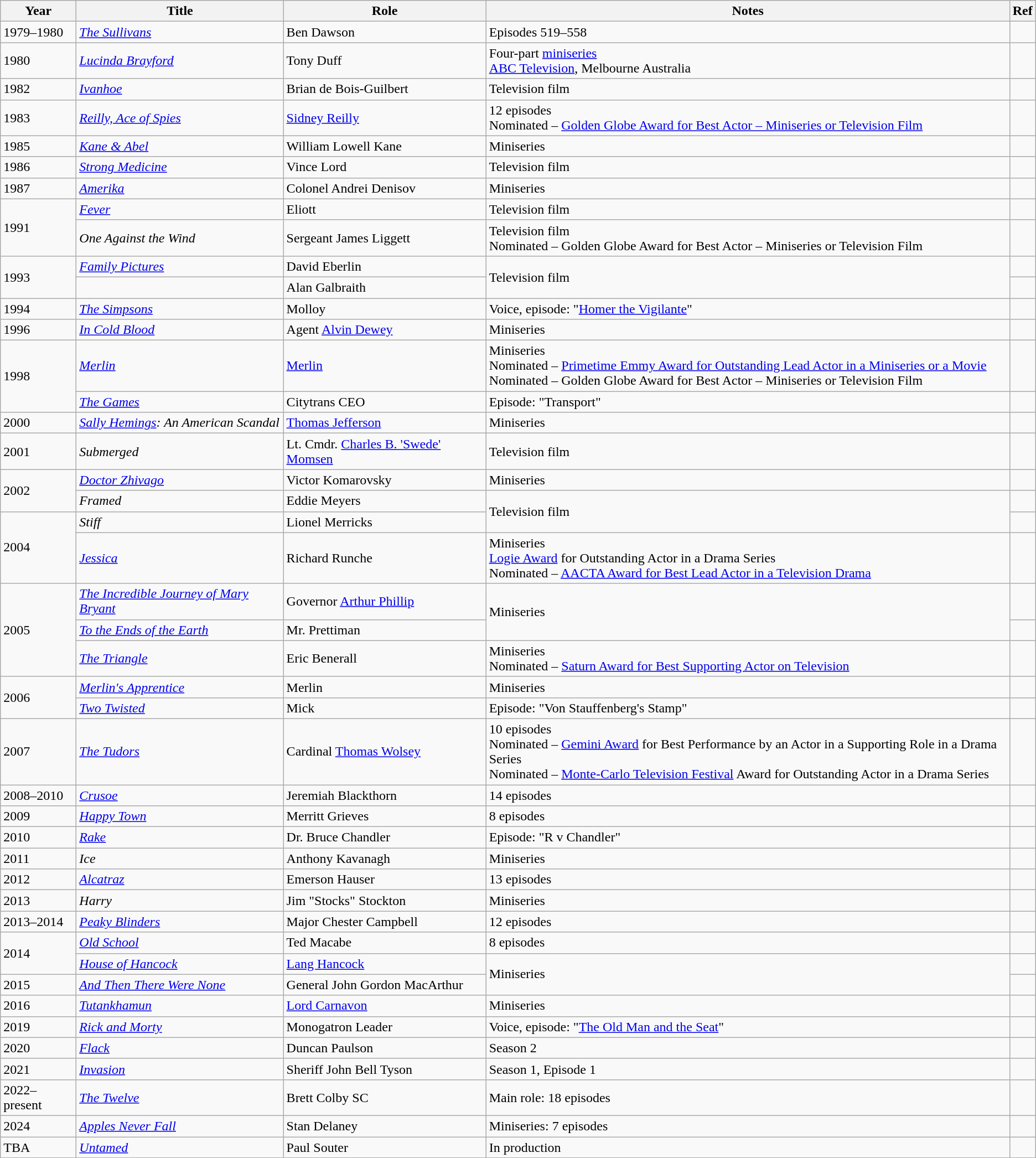<table class="wikitable sortable">
<tr>
<th>Year</th>
<th>Title</th>
<th>Role</th>
<th>Notes</th>
<th>Ref</th>
</tr>
<tr>
<td>1979–1980</td>
<td><em><a href='#'>The Sullivans</a></em></td>
<td>Ben Dawson</td>
<td>Episodes 519–558</td>
<td></td>
</tr>
<tr>
<td>1980</td>
<td><em><a href='#'>Lucinda Brayford</a></em></td>
<td>Tony Duff</td>
<td>Four-part <a href='#'>miniseries</a><br><a href='#'>ABC Television</a>, Melbourne Australia</td>
<td></td>
</tr>
<tr>
<td>1982</td>
<td><em><a href='#'>Ivanhoe</a></em></td>
<td>Brian de Bois-Guilbert</td>
<td>Television film</td>
<td></td>
</tr>
<tr>
<td>1983</td>
<td><em><a href='#'>Reilly, Ace of Spies</a></em></td>
<td><a href='#'>Sidney Reilly</a></td>
<td>12 episodes<br>Nominated – <a href='#'>Golden Globe Award for Best Actor – Miniseries or Television Film</a></td>
<td></td>
</tr>
<tr>
<td>1985</td>
<td><em><a href='#'>Kane & Abel</a></em></td>
<td>William Lowell Kane</td>
<td>Miniseries</td>
<td></td>
</tr>
<tr>
<td>1986</td>
<td><em><a href='#'>Strong Medicine</a></em></td>
<td>Vince Lord</td>
<td>Television film</td>
<td></td>
</tr>
<tr>
<td>1987</td>
<td><em><a href='#'>Amerika</a></em></td>
<td>Colonel Andrei Denisov</td>
<td>Miniseries</td>
<td></td>
</tr>
<tr>
<td rowspan="2">1991</td>
<td><em><a href='#'>Fever</a></em></td>
<td>Eliott</td>
<td>Television film</td>
<td></td>
</tr>
<tr>
<td><em>One Against the Wind</em></td>
<td>Sergeant James Liggett</td>
<td>Television film<br>Nominated – Golden Globe Award for Best Actor – Miniseries or Television Film</td>
<td></td>
</tr>
<tr>
<td rowspan="2">1993</td>
<td><em><a href='#'>Family Pictures</a></em></td>
<td>David Eberlin</td>
<td rowspan="2">Television film</td>
<td></td>
</tr>
<tr>
<td><em></em></td>
<td>Alan Galbraith</td>
<td></td>
</tr>
<tr>
<td>1994</td>
<td><em><a href='#'>The Simpsons</a></em></td>
<td>Molloy</td>
<td>Voice, episode: "<a href='#'>Homer the Vigilante</a>"</td>
<td></td>
</tr>
<tr>
<td>1996</td>
<td><em><a href='#'>In Cold Blood</a></em></td>
<td>Agent <a href='#'>Alvin Dewey</a></td>
<td>Miniseries</td>
<td></td>
</tr>
<tr>
<td rowspan="2">1998</td>
<td><em><a href='#'>Merlin</a></em></td>
<td><a href='#'>Merlin</a></td>
<td>Miniseries<br>Nominated – <a href='#'>Primetime Emmy Award for Outstanding Lead Actor in a Miniseries or a Movie</a><br>Nominated – Golden Globe Award for Best Actor – Miniseries or Television Film</td>
<td></td>
</tr>
<tr>
<td><em><a href='#'>The Games</a></em></td>
<td>Citytrans CEO</td>
<td>Episode: "Transport"</td>
<td></td>
</tr>
<tr>
<td>2000</td>
<td><em><a href='#'>Sally Hemings</a>: An American Scandal</em></td>
<td><a href='#'>Thomas Jefferson</a></td>
<td>Miniseries</td>
<td></td>
</tr>
<tr>
<td>2001</td>
<td><em>Submerged</em></td>
<td>Lt. Cmdr. <a href='#'>Charles B. 'Swede' Momsen</a></td>
<td>Television film</td>
<td></td>
</tr>
<tr>
<td rowspan="2">2002</td>
<td><em><a href='#'>Doctor Zhivago</a></em></td>
<td>Victor Komarovsky</td>
<td>Miniseries</td>
<td></td>
</tr>
<tr>
<td><em>Framed</em></td>
<td>Eddie Meyers</td>
<td rowspan="2">Television film</td>
<td></td>
</tr>
<tr>
<td rowspan="2">2004</td>
<td><em>Stiff</em></td>
<td>Lionel Merricks</td>
<td></td>
</tr>
<tr>
<td><em><a href='#'>Jessica</a></em></td>
<td>Richard Runche</td>
<td>Miniseries<br><a href='#'>Logie Award</a> for Outstanding Actor in a Drama Series<br>Nominated – <a href='#'>AACTA Award for Best Lead Actor in a Television Drama</a></td>
<td></td>
</tr>
<tr>
<td rowspan="3">2005</td>
<td><em><a href='#'>The Incredible Journey of Mary Bryant</a></em></td>
<td>Governor <a href='#'>Arthur Phillip</a></td>
<td rowspan="2">Miniseries</td>
<td></td>
</tr>
<tr>
<td><em><a href='#'>To the Ends of the Earth</a></em></td>
<td>Mr. Prettiman</td>
<td></td>
</tr>
<tr>
<td><em><a href='#'>The Triangle</a></em></td>
<td>Eric Benerall</td>
<td>Miniseries<br>Nominated – <a href='#'>Saturn Award for Best Supporting Actor on Television</a></td>
<td></td>
</tr>
<tr>
<td rowspan="2">2006</td>
<td><em><a href='#'>Merlin's Apprentice</a></em></td>
<td>Merlin</td>
<td>Miniseries</td>
<td></td>
</tr>
<tr>
<td><em><a href='#'>Two Twisted</a></em></td>
<td>Mick</td>
<td>Episode: "Von Stauffenberg's Stamp"</td>
<td></td>
</tr>
<tr>
<td>2007</td>
<td><em><a href='#'>The Tudors</a></em></td>
<td>Cardinal <a href='#'>Thomas Wolsey</a></td>
<td>10 episodes<br>Nominated – <a href='#'>Gemini Award</a> for Best Performance by an Actor in a Supporting Role in a Drama Series<br>Nominated – <a href='#'>Monte-Carlo Television Festival</a> Award for Outstanding Actor in a Drama Series</td>
<td></td>
</tr>
<tr>
<td>2008–2010</td>
<td><em><a href='#'>Crusoe</a></em></td>
<td>Jeremiah Blackthorn</td>
<td>14 episodes</td>
<td></td>
</tr>
<tr>
<td>2009</td>
<td><em><a href='#'>Happy Town</a></em></td>
<td>Merritt Grieves</td>
<td>8 episodes</td>
<td></td>
</tr>
<tr>
<td>2010</td>
<td><em><a href='#'>Rake</a></em></td>
<td>Dr. Bruce Chandler</td>
<td>Episode: "R v Chandler"</td>
<td></td>
</tr>
<tr>
<td>2011</td>
<td><em>Ice</em></td>
<td>Anthony Kavanagh</td>
<td>Miniseries</td>
<td></td>
</tr>
<tr>
<td>2012</td>
<td><em><a href='#'>Alcatraz</a></em></td>
<td>Emerson Hauser</td>
<td>13 episodes</td>
<td></td>
</tr>
<tr>
<td>2013</td>
<td><em>Harry</em></td>
<td>Jim "Stocks" Stockton</td>
<td>Miniseries</td>
<td></td>
</tr>
<tr>
<td>2013–2014</td>
<td><em><a href='#'>Peaky Blinders</a></em></td>
<td>Major Chester Campbell</td>
<td>12 episodes</td>
<td></td>
</tr>
<tr>
<td rowspan="2">2014</td>
<td><em><a href='#'>Old School</a></em></td>
<td>Ted Macabe</td>
<td>8 episodes</td>
<td></td>
</tr>
<tr>
<td><em><a href='#'>House of Hancock</a></em></td>
<td><a href='#'>Lang Hancock</a></td>
<td rowspan="2">Miniseries</td>
<td></td>
</tr>
<tr>
<td>2015</td>
<td><em><a href='#'>And Then There Were None</a></em></td>
<td>General John Gordon MacArthur</td>
<td></td>
</tr>
<tr>
<td>2016</td>
<td><em><a href='#'>Tutankhamun</a></em></td>
<td><a href='#'>Lord Carnavon</a></td>
<td>Miniseries</td>
<td></td>
</tr>
<tr>
<td>2019</td>
<td><em><a href='#'>Rick and Morty</a></em></td>
<td>Monogatron Leader</td>
<td>Voice, episode: "<a href='#'>The Old Man and the Seat</a>"</td>
<td></td>
</tr>
<tr>
<td>2020</td>
<td><em><a href='#'>Flack</a></em></td>
<td>Duncan Paulson</td>
<td>Season 2</td>
<td></td>
</tr>
<tr>
<td>2021</td>
<td><em><a href='#'>Invasion</a></em></td>
<td>Sheriff John Bell Tyson</td>
<td>Season 1, Episode 1</td>
<td></td>
</tr>
<tr>
<td>2022–present</td>
<td><em><a href='#'>The Twelve</a></em></td>
<td>Brett Colby SC</td>
<td>Main role: 18 episodes</td>
<td></td>
</tr>
<tr>
<td>2024</td>
<td><em><a href='#'>Apples Never Fall</a></em></td>
<td>Stan Delaney</td>
<td>Miniseries: 7 episodes</td>
<td></td>
</tr>
<tr>
<td>TBA</td>
<td><em><a href='#'>Untamed</a></em></td>
<td>Paul Souter</td>
<td>In production</td>
<td></td>
</tr>
</table>
